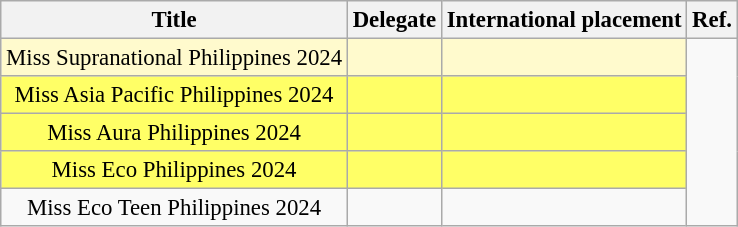<table class="wikitable " style="font-size: 95%; text-align:center;">
<tr>
<th>Title</th>
<th>Delegate</th>
<th>International placement</th>
<th>Ref.</th>
</tr>
<tr>
<td style="background:#FFFACD;">Miss Supranational Philippines 2024</td>
<td style="background:#FFFACD;"></td>
<td style="background:#FFFACD;"></td>
<td rowspan="5"></td>
</tr>
<tr style="background:#FFFF66;">
<td>Miss Asia Pacific Philippines 2024</td>
<td></td>
<td></td>
</tr>
<tr style="background:#FFFF66;">
<td>Miss Aura Philippines 2024</td>
<td></td>
<td></td>
</tr>
<tr style="background:#FFFF66;">
<td>Miss Eco Philippines 2024</td>
<td></td>
<td></td>
</tr>
<tr>
<td>Miss Eco Teen Philippines 2024</td>
<td></td>
<td></td>
</tr>
</table>
